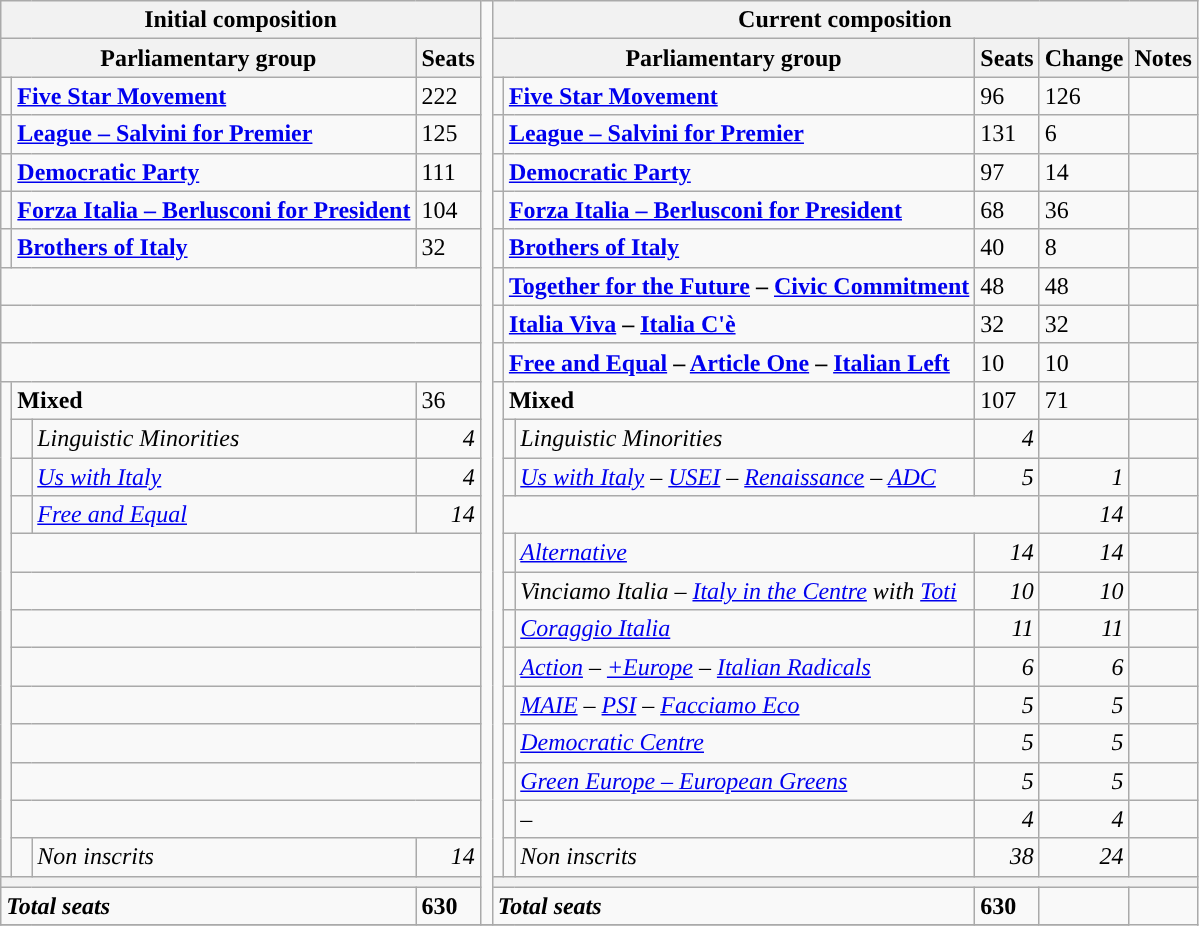<table class="wikitable">
<tr>
<th colspan="4">Initial composition</th>
<td rowspan="25" style="width : 1%;"></td>
<th colspan="7">Current composition</th>
</tr>
<tr>
<th colspan="3">Parliamentary group</th>
<th>Seats</th>
<th colspan="3">Parliamentary group</th>
<th>Seats</th>
<th>Change</th>
<th>Notes</th>
</tr>
<tr>
<td></td>
<td colspan = "2"><strong><a href='#'>Five Star Movement</a></strong></td>
<td>222</td>
<td></td>
<td colspan = "2"><strong><a href='#'>Five Star Movement</a></strong></td>
<td>96</td>
<td> 126</td>
<td></td>
</tr>
<tr>
<td></td>
<td colspan = "2"><strong><a href='#'>League – Salvini for Premier</a></strong></td>
<td>125</td>
<td></td>
<td colspan = "2"><strong><a href='#'>League – Salvini for Premier</a></strong></td>
<td>131</td>
<td> 6</td>
<td></td>
</tr>
<tr>
<td></td>
<td colspan = "2"><strong><a href='#'>Democratic Party</a></strong></td>
<td>111</td>
<td></td>
<td colspan = "2"><strong><a href='#'>Democratic Party</a></strong></td>
<td>97</td>
<td> 14</td>
<td></td>
</tr>
<tr>
<td></td>
<td colspan = "2"><strong><a href='#'>Forza Italia – Berlusconi for President</a></strong></td>
<td>104</td>
<td></td>
<td colspan = "2"><strong><a href='#'>Forza Italia – Berlusconi for President</a></strong></td>
<td>68</td>
<td> 36</td>
<td></td>
</tr>
<tr>
<td></td>
<td colspan = "2"><strong><a href='#'>Brothers of Italy</a></strong></td>
<td>32</td>
<td></td>
<td colspan = "2"><strong><a href='#'>Brothers of Italy</a></strong></td>
<td>40</td>
<td> 8</td>
<td></td>
</tr>
<tr>
<td colspan="4"></td>
<td></td>
<td colspan = "2"><strong><a href='#'>Together for the Future</a> – <a href='#'>Civic Commitment</a></strong></td>
<td>48</td>
<td> 48</td>
<td></td>
</tr>
<tr>
<td colspan="4"></td>
<td></td>
<td colspan = "2"><strong><a href='#'>Italia Viva</a> – <a href='#'>Italia C'è</a></strong></td>
<td>32</td>
<td> 32</td>
<td></td>
</tr>
<tr>
<td colspan="4"></td>
<td></td>
<td colspan = "2"><strong><a href='#'>Free and Equal</a> – <a href='#'>Article One</a> – <a href='#'>Italian Left</a></strong></td>
<td>10</td>
<td> 10</td>
<td></td>
</tr>
<tr>
<td rowspan=13></td>
<td colspan = "2"><strong>Mixed</strong></td>
<td>36</td>
<td rowspan=13></td>
<td colspan = "2"><strong>Mixed</strong></td>
<td>107</td>
<td> 71</td>
<td></td>
</tr>
<tr>
<td></td>
<td><em>Linguistic Minorities</em></td>
<td align="right"><em>4</em></td>
<td></td>
<td><em>Linguistic Minorities</em></td>
<td align="right"><em>4</em></td>
<td align="right"></td>
<td></td>
</tr>
<tr>
<td></td>
<td><em><a href='#'>Us with Italy</a></em></td>
<td align="right"><em>4</em></td>
<td></td>
<td><em><a href='#'>Us with Italy</a> – <a href='#'>USEI</a> – <a href='#'>Renaissance</a> – <a href='#'>ADC</a></em></td>
<td align="right"><em>5</em></td>
<td align="right"> <em>1</em></td>
<td></td>
</tr>
<tr>
<td></td>
<td><em><a href='#'>Free and Equal</a></em></td>
<td align="right"><em>14</em></td>
<td colspan="3"></td>
<td align="right"> <em>14</em></td>
<td></td>
</tr>
<tr>
<td colspan="3"></td>
<td></td>
<td><em><a href='#'>Alternative</a></em></td>
<td align="right"><em>14</em></td>
<td align="right"> <em>14</em></td>
<td></td>
</tr>
<tr>
<td colspan="3"></td>
<td></td>
<td><em>Vinciamo Italia – <a href='#'>Italy in the Centre</a> with <a href='#'>Toti</a></em></td>
<td align="right"><em>10</em></td>
<td align="right"> <em>10</em></td>
<td></td>
</tr>
<tr>
<td colspan="3"></td>
<td></td>
<td><em><a href='#'>Coraggio Italia</a></em></td>
<td align="right"><em>11</em></td>
<td align="right"> <em>11</em></td>
<td></td>
</tr>
<tr>
<td colspan="3"></td>
<td></td>
<td><em><a href='#'>Action</a> – <a href='#'>+Europe</a> – <a href='#'>Italian Radicals</a></em></td>
<td align="right"><em>6</em></td>
<td align="right"> <em>6</em></td>
<td></td>
</tr>
<tr>
<td colspan="3"></td>
<td></td>
<td><em><a href='#'>MAIE</a> – <a href='#'>PSI</a> – <a href='#'>Facciamo Eco</a></em></td>
<td align="right"><em>5</em></td>
<td align="right"> <em>5</em></td>
<td></td>
</tr>
<tr>
<td colspan="3"></td>
<td></td>
<td><em><a href='#'>Democratic Centre</a></em></td>
<td align="right"><em>5</em></td>
<td align="right"> <em>5</em></td>
<td></td>
</tr>
<tr>
<td colspan="3"></td>
<td></td>
<td><em><a href='#'>Green Europe – European Greens</a></em></td>
<td align="right"><em>5</em></td>
<td align="right"> <em>5</em></td>
<td></td>
</tr>
<tr>
<td colspan="3"></td>
<td></td>
<td><em> – </em></td>
<td align="right"><em>4</em></td>
<td align="right"> <em>4</em></td>
<td></td>
</tr>
<tr>
<td></td>
<td><em>Non inscrits</em></td>
<td align="right"><em>14</em></td>
<td></td>
<td><em>Non inscrits</em></td>
<td align="right"><em>38</em></td>
<td align="right"> <em>24</em></td>
<td></td>
</tr>
<tr>
<th colspan="4"></th>
<th colspan="6"></th>
</tr>
<tr>
<td colspan="3"><strong><em>Total seats</em></strong></td>
<td><strong>630</strong></td>
<td colspan="3"><strong><em>Total seats</em></strong></td>
<td><strong>630</strong></td>
<td></td>
</tr>
<tr>
</tr>
</table>
